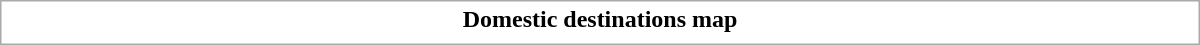<table class="collapsible uncollapsed" style="border:1px #aaa solid; width:50em; margin:0.2em auto">
<tr>
<th>Domestic destinations map</th>
</tr>
<tr>
<td></td>
</tr>
</table>
